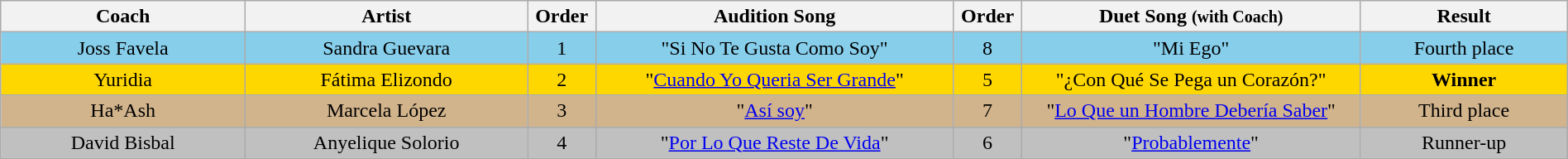<table class="wikitable" style="text-align:center; width:100%;">
<tr>
<th scope="col" width="13%">Coach</th>
<th scope="col" width="15%">Artist</th>
<th scope="col" width="02%">Order</th>
<th scope="col" width="19%">Audition Song</th>
<th scope="col" width="02%">Order</th>
<th scope="col" width="18%">Duet Song <small>(with Coach)</small></th>
<th scope="col" width="11%">Result</th>
</tr>
<tr bgcolor="skyblue">
<td>Joss Favela</td>
<td>Sandra Guevara</td>
<td>1</td>
<td>"Si No Te Gusta Como Soy"</td>
<td>8</td>
<td>"Mi Ego"</td>
<td>Fourth place</td>
</tr>
<tr bgcolor="gold">
<td>Yuridia</td>
<td>Fátima Elizondo</td>
<td>2</td>
<td>"<a href='#'>Cuando Yo Queria Ser Grande</a>"</td>
<td>5</td>
<td>"¿Con Qué Se Pega un Corazón?"</td>
<td><strong>Winner</strong></td>
</tr>
<tr bgcolor="tan">
<td>Ha*Ash</td>
<td>Marcela López</td>
<td>3</td>
<td>"<a href='#'>Así soy</a>"</td>
<td>7</td>
<td>"<a href='#'>Lo Que un Hombre Debería Saber</a>"</td>
<td>Third place</td>
</tr>
<tr bgcolor="silver">
<td>David Bisbal</td>
<td>Anyelique Solorio</td>
<td>4</td>
<td>"<a href='#'>Por Lo Que Reste De Vida</a>"</td>
<td>6</td>
<td>"<a href='#'>Probablemente</a>"</td>
<td>Runner-up</td>
</tr>
</table>
